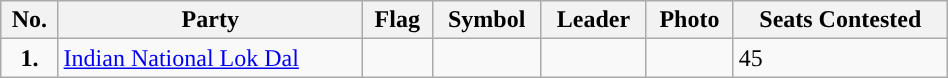<table class="wikitable"  " width="50%">
<tr>
<th>No.</th>
<th>Party</th>
<th>Flag</th>
<th>Symbol</th>
<th>Leader</th>
<th>Photo</th>
<th>Seats Contested</th>
</tr>
<tr>
<td ! style="text-align:center; background:"><strong>1.</strong></td>
<td><a href='#'>Indian National Lok Dal</a></td>
<td></td>
<td></td>
<td></td>
<td></td>
<td>45</td>
</tr>
</table>
